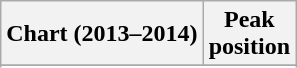<table class="wikitable sortable plainrowheaders" style="text-align:center">
<tr>
<th scope="col">Chart (2013–2014)</th>
<th scope="col">Peak<br>position</th>
</tr>
<tr>
</tr>
<tr>
</tr>
<tr>
</tr>
<tr>
</tr>
<tr>
</tr>
<tr>
</tr>
<tr>
</tr>
<tr>
</tr>
</table>
